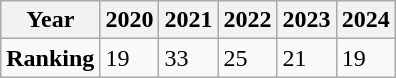<table class="wikitable">
<tr>
<th>Year</th>
<th>2020</th>
<th>2021</th>
<th>2022</th>
<th>2023</th>
<th>2024</th>
</tr>
<tr>
<td><strong>Ranking</strong></td>
<td>19</td>
<td>33</td>
<td>25</td>
<td>21</td>
<td>19</td>
</tr>
</table>
